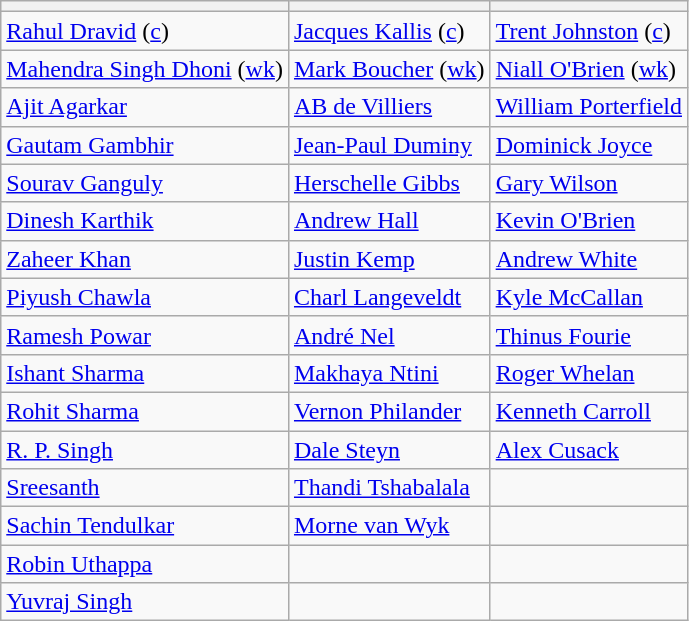<table class="wikitable">
<tr>
<th></th>
<th></th>
<th></th>
</tr>
<tr>
<td><a href='#'>Rahul Dravid</a> (<a href='#'>c</a>)</td>
<td><a href='#'>Jacques Kallis</a> (<a href='#'>c</a>)</td>
<td><a href='#'>Trent Johnston</a> (<a href='#'>c</a>)</td>
</tr>
<tr>
<td><a href='#'>Mahendra Singh Dhoni</a> (<a href='#'>wk</a>)</td>
<td><a href='#'>Mark Boucher</a> (<a href='#'>wk</a>)</td>
<td><a href='#'>Niall O'Brien</a> (<a href='#'>wk</a>)</td>
</tr>
<tr>
<td><a href='#'>Ajit Agarkar</a></td>
<td><a href='#'>AB de Villiers</a></td>
<td><a href='#'>William Porterfield</a></td>
</tr>
<tr>
<td><a href='#'>Gautam Gambhir</a></td>
<td><a href='#'>Jean-Paul Duminy</a></td>
<td><a href='#'>Dominick Joyce</a></td>
</tr>
<tr>
<td><a href='#'>Sourav Ganguly</a></td>
<td><a href='#'>Herschelle Gibbs</a></td>
<td><a href='#'>Gary Wilson</a></td>
</tr>
<tr>
<td><a href='#'>Dinesh Karthik</a></td>
<td><a href='#'>Andrew Hall</a></td>
<td><a href='#'>Kevin O'Brien</a></td>
</tr>
<tr>
<td><a href='#'>Zaheer Khan</a></td>
<td><a href='#'>Justin Kemp</a></td>
<td><a href='#'>Andrew White</a></td>
</tr>
<tr>
<td><a href='#'>Piyush Chawla</a></td>
<td><a href='#'>Charl Langeveldt</a></td>
<td><a href='#'>Kyle McCallan</a></td>
</tr>
<tr>
<td><a href='#'>Ramesh Powar</a></td>
<td><a href='#'>André Nel</a></td>
<td><a href='#'>Thinus Fourie</a></td>
</tr>
<tr>
<td><a href='#'>Ishant Sharma</a></td>
<td><a href='#'>Makhaya Ntini</a></td>
<td><a href='#'>Roger Whelan</a></td>
</tr>
<tr>
<td><a href='#'>Rohit Sharma</a></td>
<td><a href='#'>Vernon Philander</a></td>
<td><a href='#'>Kenneth Carroll</a></td>
</tr>
<tr>
<td><a href='#'>R. P. Singh</a></td>
<td><a href='#'>Dale Steyn</a></td>
<td><a href='#'>Alex Cusack</a></td>
</tr>
<tr>
<td><a href='#'>Sreesanth</a></td>
<td><a href='#'>Thandi Tshabalala</a></td>
<td></td>
</tr>
<tr>
<td><a href='#'>Sachin Tendulkar</a></td>
<td><a href='#'>Morne van Wyk</a></td>
<td></td>
</tr>
<tr>
<td><a href='#'>Robin Uthappa</a></td>
<td></td>
<td></td>
</tr>
<tr>
<td><a href='#'>Yuvraj Singh</a></td>
<td></td>
<td></td>
</tr>
</table>
